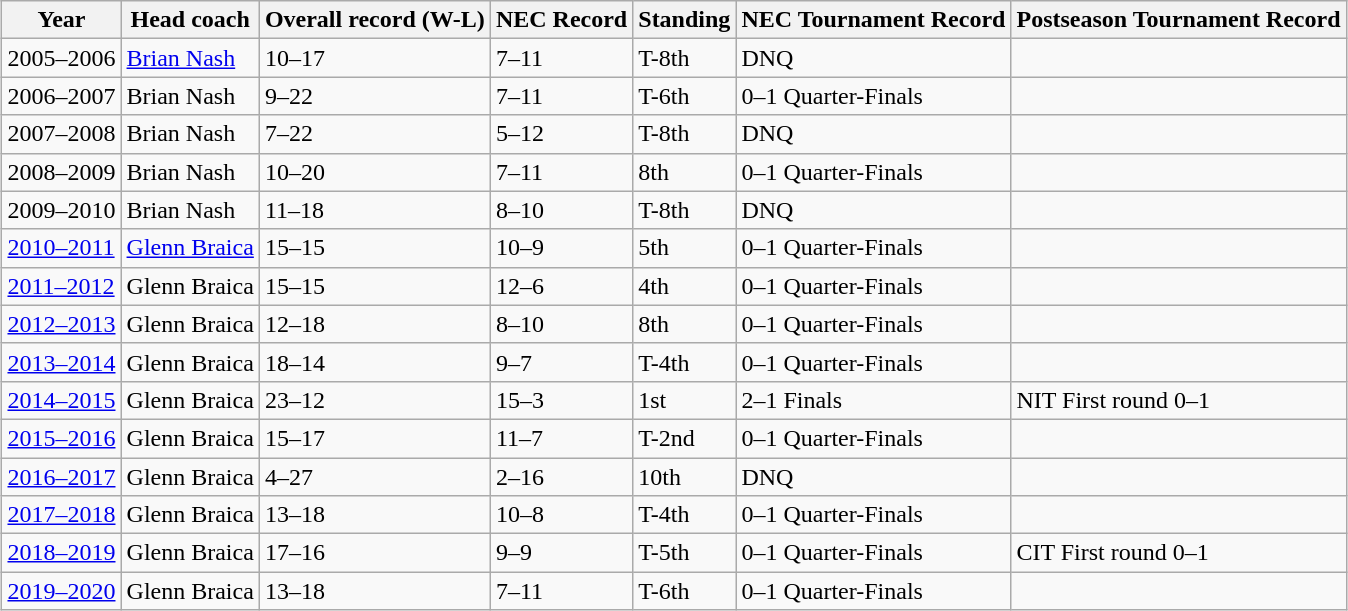<table class="wikitable collapsible autocollapse"  style="margin: 1em auto 1em auto;">
<tr>
<th>Year</th>
<th>Head coach</th>
<th>Overall record (W-L)</th>
<th>NEC Record</th>
<th>Standing</th>
<th>NEC Tournament Record</th>
<th>Postseason Tournament Record</th>
</tr>
<tr>
<td>2005–2006</td>
<td><a href='#'>Brian Nash</a></td>
<td>10–17</td>
<td>7–11</td>
<td>T-8th</td>
<td>DNQ</td>
<td></td>
</tr>
<tr>
<td>2006–2007</td>
<td>Brian Nash</td>
<td>9–22</td>
<td>7–11</td>
<td>T-6th</td>
<td>0–1 Quarter-Finals</td>
<td></td>
</tr>
<tr>
<td>2007–2008</td>
<td>Brian Nash</td>
<td>7–22</td>
<td>5–12</td>
<td>T-8th</td>
<td>DNQ</td>
<td></td>
</tr>
<tr>
<td>2008–2009</td>
<td>Brian Nash</td>
<td>10–20</td>
<td>7–11</td>
<td>8th</td>
<td>0–1 Quarter-Finals</td>
<td></td>
</tr>
<tr>
<td>2009–2010</td>
<td>Brian Nash</td>
<td>11–18</td>
<td>8–10</td>
<td>T-8th</td>
<td>DNQ</td>
<td></td>
</tr>
<tr>
<td><a href='#'>2010–2011</a></td>
<td><a href='#'>Glenn Braica</a></td>
<td>15–15</td>
<td>10–9</td>
<td>5th</td>
<td>0–1 Quarter-Finals</td>
<td></td>
</tr>
<tr>
<td><a href='#'>2011–2012</a></td>
<td>Glenn Braica</td>
<td>15–15</td>
<td>12–6</td>
<td>4th</td>
<td>0–1 Quarter-Finals</td>
<td></td>
</tr>
<tr>
<td><a href='#'>2012–2013</a></td>
<td>Glenn Braica</td>
<td>12–18</td>
<td>8–10</td>
<td>8th</td>
<td>0–1 Quarter-Finals</td>
<td></td>
</tr>
<tr>
<td><a href='#'>2013–2014</a></td>
<td>Glenn Braica</td>
<td>18–14</td>
<td>9–7</td>
<td>T-4th</td>
<td>0–1 Quarter-Finals</td>
<td></td>
</tr>
<tr>
<td><a href='#'>2014–2015</a></td>
<td>Glenn Braica</td>
<td>23–12</td>
<td>15–3</td>
<td>1st</td>
<td>2–1 Finals</td>
<td>NIT First round 0–1</td>
</tr>
<tr>
<td><a href='#'>2015–2016</a></td>
<td>Glenn Braica</td>
<td>15–17</td>
<td>11–7</td>
<td>T-2nd</td>
<td>0–1 Quarter-Finals</td>
<td></td>
</tr>
<tr>
<td><a href='#'>2016–2017</a></td>
<td>Glenn Braica</td>
<td>4–27</td>
<td>2–16</td>
<td>10th</td>
<td>DNQ</td>
<td></td>
</tr>
<tr>
<td><a href='#'>2017–2018</a></td>
<td>Glenn Braica</td>
<td>13–18</td>
<td>10–8</td>
<td>T-4th</td>
<td>0–1 Quarter-Finals</td>
<td></td>
</tr>
<tr>
<td><a href='#'>2018–2019</a></td>
<td>Glenn Braica</td>
<td>17–16</td>
<td>9–9</td>
<td>T-5th</td>
<td>0–1 Quarter-Finals</td>
<td>CIT First round 0–1</td>
</tr>
<tr>
<td><a href='#'>2019–2020</a></td>
<td>Glenn Braica</td>
<td>13–18</td>
<td>7–11</td>
<td>T-6th</td>
<td>0–1 Quarter-Finals</td>
<td></td>
</tr>
</table>
